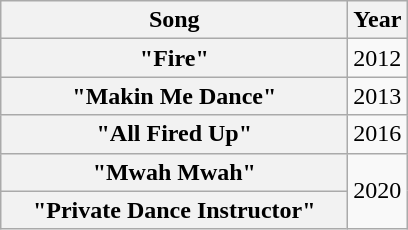<table class="wikitable plainrowheaders" style="text-align:center;" border="1">
<tr>
<th scope="col" style="width:14em;">Song</th>
<th scope="col">Year</th>
</tr>
<tr>
<th scope="row">"Fire"</th>
<td>2012</td>
</tr>
<tr>
<th scope="row">"Makin Me Dance"</th>
<td>2013</td>
</tr>
<tr>
<th scope="row">"All Fired Up"<br></th>
<td>2016</td>
</tr>
<tr>
<th scope="row">"Mwah Mwah"<br></th>
<td rowspan="2">2020</td>
</tr>
<tr>
<th scope="row">"Private Dance Instructor"</th>
</tr>
</table>
